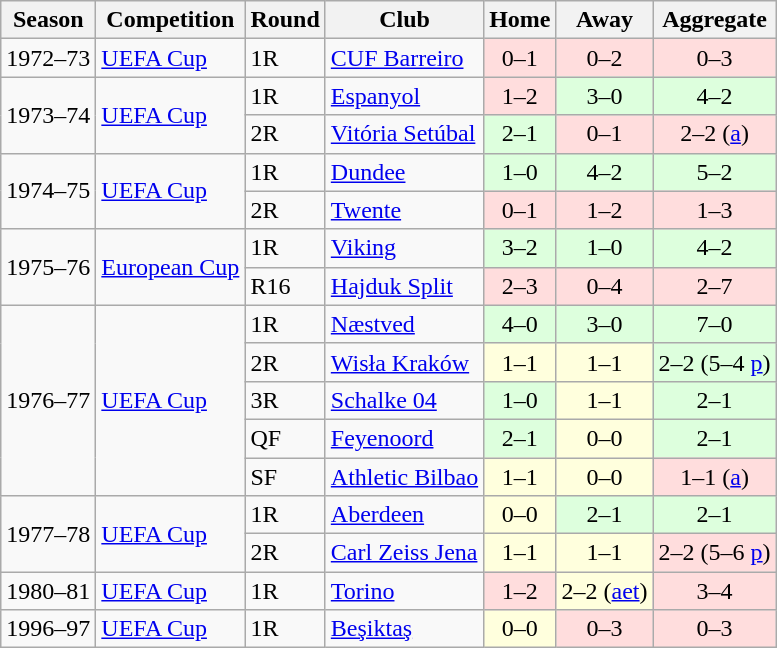<table class="wikitable">
<tr>
<th>Season</th>
<th>Competition</th>
<th>Round</th>
<th>Club</th>
<th>Home</th>
<th>Away</th>
<th>Aggregate</th>
</tr>
<tr>
<td>1972–73</td>
<td><a href='#'>UEFA Cup</a></td>
<td>1R</td>
<td> <a href='#'>CUF Barreiro</a></td>
<td bgcolor="#ffdddd" align=center>0–1</td>
<td bgcolor="#ffdddd" align=center>0–2</td>
<td bgcolor="#ffdddd" align=center>0–3</td>
</tr>
<tr>
<td rowspan="2">1973–74</td>
<td rowspan="2"><a href='#'>UEFA Cup</a></td>
<td>1R</td>
<td> <a href='#'>Espanyol</a></td>
<td bgcolor="#ffdddd" align=center>1–2</td>
<td bgcolor="#ddffdd" align=center>3–0</td>
<td bgcolor="#ddffdd" align=center>4–2</td>
</tr>
<tr>
<td>2R</td>
<td> <a href='#'>Vitória Setúbal</a></td>
<td bgcolor="#ddffdd" align=center>2–1</td>
<td bgcolor="#ffdddd" align=center>0–1</td>
<td bgcolor="#ffdddd" align=center>2–2 (<a href='#'>a</a>)</td>
</tr>
<tr>
<td rowspan="2">1974–75</td>
<td rowspan="2"><a href='#'>UEFA Cup</a></td>
<td>1R</td>
<td> <a href='#'>Dundee</a></td>
<td bgcolor="#ddffdd" align=center>1–0</td>
<td bgcolor="#ddffdd" align=center>4–2</td>
<td bgcolor="#ddffdd" align=center>5–2</td>
</tr>
<tr>
<td>2R</td>
<td> <a href='#'>Twente</a></td>
<td bgcolor="#ffdddd" align=center>0–1</td>
<td bgcolor="#ffdddd" align=center>1–2</td>
<td bgcolor="#ffdddd" align=center>1–3</td>
</tr>
<tr>
<td rowspan="2">1975–76</td>
<td rowspan="2"><a href='#'>European Cup</a></td>
<td>1R</td>
<td> <a href='#'>Viking</a></td>
<td bgcolor="#ddffdd" align=center>3–2</td>
<td bgcolor="#ddffdd" align=center>1–0</td>
<td bgcolor="#ddffdd" align=center>4–2</td>
</tr>
<tr>
<td>R16</td>
<td> <a href='#'>Hajduk Split</a></td>
<td bgcolor="#ffdddd" align=center>2–3</td>
<td bgcolor="#ffdddd" align=center>0–4</td>
<td bgcolor="#ffdddd" align=center>2–7</td>
</tr>
<tr>
<td rowspan="5">1976–77</td>
<td rowspan="5"><a href='#'>UEFA Cup</a></td>
<td>1R</td>
<td> <a href='#'>Næstved</a></td>
<td bgcolor="#ddffdd" align=center>4–0</td>
<td bgcolor="#ddffdd" align=center>3–0</td>
<td bgcolor="#ddffdd" align=center>7–0</td>
</tr>
<tr>
<td>2R</td>
<td> <a href='#'>Wisła Kraków</a></td>
<td bgcolor="#ffffdd" align=center>1–1</td>
<td bgcolor="#ffffdd" align=center>1–1</td>
<td bgcolor="#ddffdd" align=center>2–2 (5–4 <a href='#'>p</a>)</td>
</tr>
<tr>
<td>3R</td>
<td> <a href='#'>Schalke 04</a></td>
<td bgcolor="#ddffdd" align=center>1–0</td>
<td bgcolor="#ffffdd" align=center>1–1</td>
<td bgcolor="#ddffdd" align=center>2–1</td>
</tr>
<tr>
<td>QF</td>
<td> <a href='#'>Feyenoord</a></td>
<td bgcolor="#ddffdd" align=center>2–1</td>
<td bgcolor="#ffffdd" align=center>0–0</td>
<td bgcolor="#ddffdd" align=center>2–1</td>
</tr>
<tr>
<td>SF</td>
<td> <a href='#'>Athletic Bilbao</a></td>
<td bgcolor="#ffffdd" align=center>1–1</td>
<td bgcolor="#ffffdd" align=center>0–0</td>
<td bgcolor="#ffdddd" align=center>1–1 (<a href='#'>a</a>)</td>
</tr>
<tr>
<td rowspan="2">1977–78</td>
<td rowspan="2"><a href='#'>UEFA Cup</a></td>
<td>1R</td>
<td> <a href='#'>Aberdeen</a></td>
<td bgcolor="#ffffdd" align=center>0–0</td>
<td bgcolor="#ddffdd" align=center>2–1</td>
<td bgcolor="#ddffdd" align=center>2–1</td>
</tr>
<tr>
<td>2R</td>
<td> <a href='#'>Carl Zeiss Jena</a></td>
<td bgcolor="#ffffdd" align=center>1–1</td>
<td bgcolor="#ffffdd" align=center>1–1</td>
<td bgcolor="#ffdddd" align=center>2–2 (5–6 <a href='#'>p</a>)</td>
</tr>
<tr>
<td>1980–81</td>
<td><a href='#'>UEFA Cup</a></td>
<td>1R</td>
<td> <a href='#'>Torino</a></td>
<td bgcolor="#ffdddd" align=center>1–2</td>
<td bgcolor="#ffffdd" align=center>2–2 (<a href='#'>aet</a>)</td>
<td bgcolor="#ffdddd" align=center>3–4</td>
</tr>
<tr>
<td>1996–97</td>
<td><a href='#'>UEFA Cup</a></td>
<td>1R</td>
<td> <a href='#'>Beşiktaş</a></td>
<td bgcolor="#ffffdd" align=center>0–0</td>
<td bgcolor="#ffdddd" align=center>0–3</td>
<td bgcolor="#ffdddd" align=center>0–3</td>
</tr>
</table>
